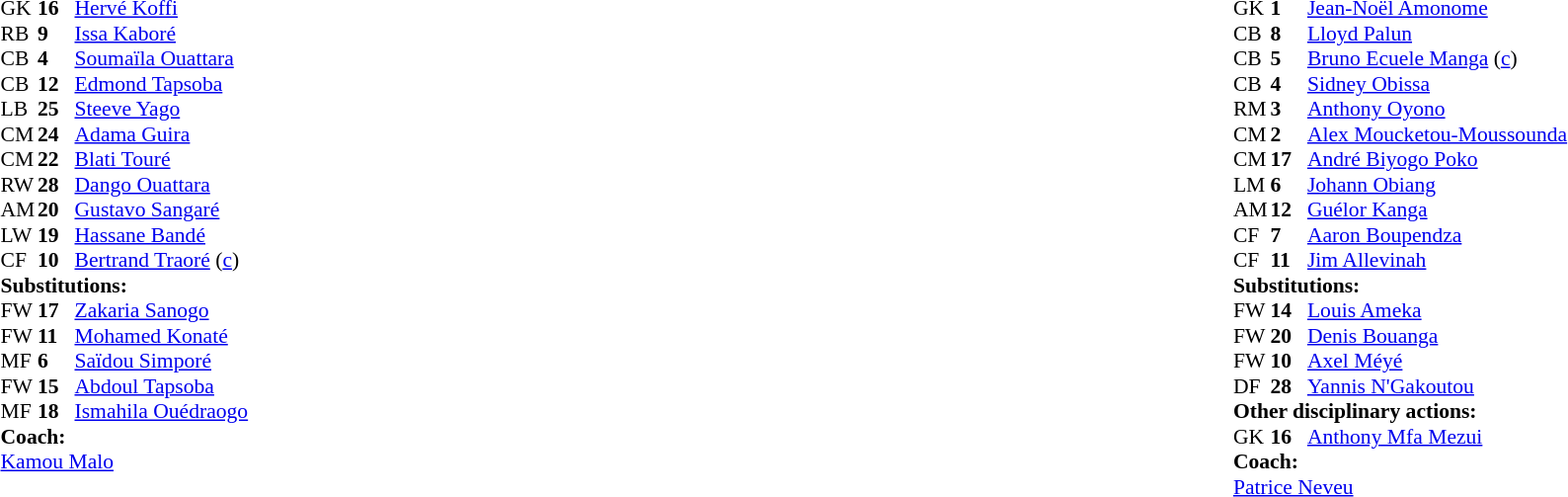<table width="100%">
<tr>
<td valign="top" width="40%"><br><table style="font-size:90%" cellspacing="0" cellpadding="0">
<tr>
<th width=25></th>
<th width=25></th>
</tr>
<tr>
<td>GK</td>
<td><strong>16</strong></td>
<td><a href='#'>Hervé Koffi</a></td>
</tr>
<tr>
<td>RB</td>
<td><strong>9</strong></td>
<td><a href='#'>Issa Kaboré</a></td>
<td></td>
</tr>
<tr>
<td>CB</td>
<td><strong>4</strong></td>
<td><a href='#'>Soumaïla Ouattara</a></td>
</tr>
<tr>
<td>CB</td>
<td><strong>12</strong></td>
<td><a href='#'>Edmond Tapsoba</a></td>
</tr>
<tr>
<td>LB</td>
<td><strong>25</strong></td>
<td><a href='#'>Steeve Yago</a></td>
</tr>
<tr>
<td>CM</td>
<td><strong>24</strong></td>
<td><a href='#'>Adama Guira</a></td>
<td></td>
</tr>
<tr>
<td>CM</td>
<td><strong>22</strong></td>
<td><a href='#'>Blati Touré</a></td>
<td></td>
<td></td>
</tr>
<tr>
<td>RW</td>
<td><strong>28</strong></td>
<td><a href='#'>Dango Ouattara</a></td>
<td></td>
<td></td>
</tr>
<tr>
<td>AM</td>
<td><strong>20</strong></td>
<td><a href='#'>Gustavo Sangaré</a></td>
<td></td>
<td></td>
</tr>
<tr>
<td>LW</td>
<td><strong>19</strong></td>
<td><a href='#'>Hassane Bandé</a></td>
<td></td>
<td></td>
</tr>
<tr>
<td>CF</td>
<td><strong>10</strong></td>
<td><a href='#'>Bertrand Traoré</a> (<a href='#'>c</a>)</td>
<td></td>
<td></td>
</tr>
<tr>
<td colspan=3><strong>Substitutions:</strong></td>
</tr>
<tr>
<td>FW</td>
<td><strong>17</strong></td>
<td><a href='#'>Zakaria Sanogo</a></td>
<td></td>
<td></td>
</tr>
<tr>
<td>FW</td>
<td><strong>11</strong></td>
<td><a href='#'>Mohamed Konaté</a></td>
<td></td>
<td></td>
</tr>
<tr>
<td>MF</td>
<td><strong>6</strong></td>
<td><a href='#'>Saïdou Simporé</a></td>
<td></td>
<td></td>
</tr>
<tr>
<td>FW</td>
<td><strong>15</strong></td>
<td><a href='#'>Abdoul Tapsoba</a></td>
<td></td>
<td></td>
</tr>
<tr>
<td>MF</td>
<td><strong>18</strong></td>
<td><a href='#'>Ismahila Ouédraogo</a></td>
<td></td>
<td></td>
</tr>
<tr>
<td colspan=3><strong>Coach:</strong></td>
</tr>
<tr>
<td colspan=3><a href='#'>Kamou Malo</a></td>
</tr>
</table>
</td>
<td valign="top"></td>
<td valign="top" width="50%"><br><table style="font-size:90%; margin:auto" cellspacing="0" cellpadding="0">
<tr>
<th width=25></th>
<th width=25></th>
</tr>
<tr>
<td>GK</td>
<td><strong>1</strong></td>
<td><a href='#'>Jean-Noël Amonome</a></td>
<td></td>
</tr>
<tr>
<td>CB</td>
<td><strong>8</strong></td>
<td><a href='#'>Lloyd Palun</a></td>
</tr>
<tr>
<td>CB</td>
<td><strong>5</strong></td>
<td><a href='#'>Bruno Ecuele Manga</a> (<a href='#'>c</a>)</td>
<td></td>
</tr>
<tr>
<td>CB</td>
<td><strong>4</strong></td>
<td><a href='#'>Sidney Obissa</a></td>
<td></td>
</tr>
<tr>
<td>RM</td>
<td><strong>3</strong></td>
<td><a href='#'>Anthony Oyono</a></td>
<td></td>
<td></td>
</tr>
<tr>
<td>CM</td>
<td><strong>2</strong></td>
<td><a href='#'>Alex Moucketou-Moussounda</a></td>
<td></td>
<td></td>
</tr>
<tr>
<td>CM</td>
<td><strong>17</strong></td>
<td><a href='#'>André Biyogo Poko</a></td>
<td></td>
</tr>
<tr>
<td>LM</td>
<td><strong>6</strong></td>
<td><a href='#'>Johann Obiang</a></td>
<td></td>
<td></td>
</tr>
<tr>
<td>AM</td>
<td><strong>12</strong></td>
<td><a href='#'>Guélor Kanga</a></td>
</tr>
<tr>
<td>CF</td>
<td><strong>7</strong></td>
<td><a href='#'>Aaron Boupendza</a></td>
<td></td>
</tr>
<tr>
<td>CF</td>
<td><strong>11</strong></td>
<td><a href='#'>Jim Allevinah</a></td>
<td></td>
<td></td>
</tr>
<tr>
<td colspan=3><strong>Substitutions:</strong></td>
</tr>
<tr>
<td>FW</td>
<td><strong>14</strong></td>
<td><a href='#'>Louis Ameka</a></td>
<td></td>
<td></td>
</tr>
<tr>
<td>FW</td>
<td><strong>20</strong></td>
<td><a href='#'>Denis Bouanga</a></td>
<td></td>
<td></td>
</tr>
<tr>
<td>FW</td>
<td><strong>10</strong></td>
<td><a href='#'>Axel Méyé</a></td>
<td></td>
<td></td>
</tr>
<tr>
<td>DF</td>
<td><strong>28</strong></td>
<td><a href='#'>Yannis N'Gakoutou</a></td>
<td></td>
<td></td>
</tr>
<tr>
<td colspan=3><strong>Other disciplinary actions:</strong></td>
</tr>
<tr>
<td>GK</td>
<td><strong>16</strong></td>
<td><a href='#'>Anthony Mfa Mezui</a></td>
<td></td>
</tr>
<tr>
<td colspan=3><strong>Coach:</strong></td>
</tr>
<tr>
<td colspan=3> <a href='#'>Patrice Neveu</a></td>
</tr>
</table>
</td>
</tr>
</table>
